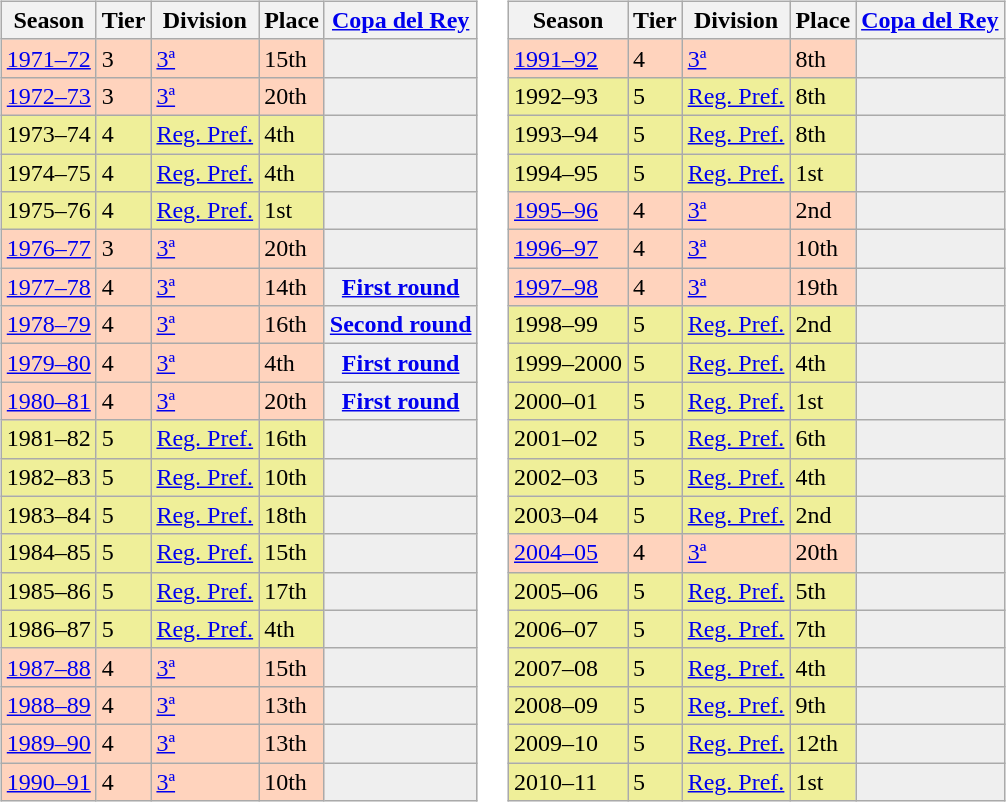<table>
<tr>
<td valign="top" width=0%><br><table class="wikitable">
<tr style="background:#f0f6fa;">
<th>Season</th>
<th>Tier</th>
<th>Division</th>
<th>Place</th>
<th><a href='#'>Copa del Rey</a></th>
</tr>
<tr>
<td style="background:#FFD3BD;"><a href='#'>1971–72</a></td>
<td style="background:#FFD3BD;">3</td>
<td style="background:#FFD3BD;"><a href='#'>3ª</a></td>
<td style="background:#FFD3BD;">15th</td>
<td style="background:#efefef;"></td>
</tr>
<tr>
<td style="background:#FFD3BD;"><a href='#'>1972–73</a></td>
<td style="background:#FFD3BD;">3</td>
<td style="background:#FFD3BD;"><a href='#'>3ª</a></td>
<td style="background:#FFD3BD;">20th</td>
<td style="background:#efefef;"></td>
</tr>
<tr>
<td style="background:#EFEF99;">1973–74</td>
<td style="background:#EFEF99;">4</td>
<td style="background:#EFEF99;"><a href='#'>Reg. Pref.</a></td>
<td style="background:#EFEF99;">4th</td>
<th style="background:#efefef;"></th>
</tr>
<tr>
<td style="background:#EFEF99;">1974–75</td>
<td style="background:#EFEF99;">4</td>
<td style="background:#EFEF99;"><a href='#'>Reg. Pref.</a></td>
<td style="background:#EFEF99;">4th</td>
<th style="background:#efefef;"></th>
</tr>
<tr>
<td style="background:#EFEF99;">1975–76</td>
<td style="background:#EFEF99;">4</td>
<td style="background:#EFEF99;"><a href='#'>Reg. Pref.</a></td>
<td style="background:#EFEF99;">1st</td>
<th style="background:#efefef;"></th>
</tr>
<tr>
<td style="background:#FFD3BD;"><a href='#'>1976–77</a></td>
<td style="background:#FFD3BD;">3</td>
<td style="background:#FFD3BD;"><a href='#'>3ª</a></td>
<td style="background:#FFD3BD;">20th</td>
<td style="background:#efefef;"></td>
</tr>
<tr>
<td style="background:#FFD3BD;"><a href='#'>1977–78</a></td>
<td style="background:#FFD3BD;">4</td>
<td style="background:#FFD3BD;"><a href='#'>3ª</a></td>
<td style="background:#FFD3BD;">14th</td>
<th style="background:#efefef;"><a href='#'>First round</a></th>
</tr>
<tr>
<td style="background:#FFD3BD;"><a href='#'>1978–79</a></td>
<td style="background:#FFD3BD;">4</td>
<td style="background:#FFD3BD;"><a href='#'>3ª</a></td>
<td style="background:#FFD3BD;">16th</td>
<th style="background:#efefef;"><a href='#'>Second round</a></th>
</tr>
<tr>
<td style="background:#FFD3BD;"><a href='#'>1979–80</a></td>
<td style="background:#FFD3BD;">4</td>
<td style="background:#FFD3BD;"><a href='#'>3ª</a></td>
<td style="background:#FFD3BD;">4th</td>
<th style="background:#efefef;"><a href='#'>First round</a></th>
</tr>
<tr>
<td style="background:#FFD3BD;"><a href='#'>1980–81</a></td>
<td style="background:#FFD3BD;">4</td>
<td style="background:#FFD3BD;"><a href='#'>3ª</a></td>
<td style="background:#FFD3BD;">20th</td>
<th style="background:#efefef;"><a href='#'>First round</a></th>
</tr>
<tr>
<td style="background:#EFEF99;">1981–82</td>
<td style="background:#EFEF99;">5</td>
<td style="background:#EFEF99;"><a href='#'>Reg. Pref.</a></td>
<td style="background:#EFEF99;">16th</td>
<th style="background:#efefef;"></th>
</tr>
<tr>
<td style="background:#EFEF99;">1982–83</td>
<td style="background:#EFEF99;">5</td>
<td style="background:#EFEF99;"><a href='#'>Reg. Pref.</a></td>
<td style="background:#EFEF99;">10th</td>
<th style="background:#efefef;"></th>
</tr>
<tr>
<td style="background:#EFEF99;">1983–84</td>
<td style="background:#EFEF99;">5</td>
<td style="background:#EFEF99;"><a href='#'>Reg. Pref.</a></td>
<td style="background:#EFEF99;">18th</td>
<th style="background:#efefef;"></th>
</tr>
<tr>
<td style="background:#EFEF99;">1984–85</td>
<td style="background:#EFEF99;">5</td>
<td style="background:#EFEF99;"><a href='#'>Reg. Pref.</a></td>
<td style="background:#EFEF99;">15th</td>
<th style="background:#efefef;"></th>
</tr>
<tr>
<td style="background:#EFEF99;">1985–86</td>
<td style="background:#EFEF99;">5</td>
<td style="background:#EFEF99;"><a href='#'>Reg. Pref.</a></td>
<td style="background:#EFEF99;">17th</td>
<th style="background:#efefef;"></th>
</tr>
<tr>
<td style="background:#EFEF99;">1986–87</td>
<td style="background:#EFEF99;">5</td>
<td style="background:#EFEF99;"><a href='#'>Reg. Pref.</a></td>
<td style="background:#EFEF99;">4th</td>
<th style="background:#efefef;"></th>
</tr>
<tr>
<td style="background:#FFD3BD;"><a href='#'>1987–88</a></td>
<td style="background:#FFD3BD;">4</td>
<td style="background:#FFD3BD;"><a href='#'>3ª</a></td>
<td style="background:#FFD3BD;">15th</td>
<td style="background:#efefef;"></td>
</tr>
<tr>
<td style="background:#FFD3BD;"><a href='#'>1988–89</a></td>
<td style="background:#FFD3BD;">4</td>
<td style="background:#FFD3BD;"><a href='#'>3ª</a></td>
<td style="background:#FFD3BD;">13th</td>
<td style="background:#efefef;"></td>
</tr>
<tr>
<td style="background:#FFD3BD;"><a href='#'>1989–90</a></td>
<td style="background:#FFD3BD;">4</td>
<td style="background:#FFD3BD;"><a href='#'>3ª</a></td>
<td style="background:#FFD3BD;">13th</td>
<td style="background:#efefef;"></td>
</tr>
<tr>
<td style="background:#FFD3BD;"><a href='#'>1990–91</a></td>
<td style="background:#FFD3BD;">4</td>
<td style="background:#FFD3BD;"><a href='#'>3ª</a></td>
<td style="background:#FFD3BD;">10th</td>
<td style="background:#efefef;"></td>
</tr>
</table>
</td>
<td valign="top" width=0%><br><table class="wikitable">
<tr style="background:#f0f6fa;">
<th>Season</th>
<th>Tier</th>
<th>Division</th>
<th>Place</th>
<th><a href='#'>Copa del Rey</a></th>
</tr>
<tr>
<td style="background:#FFD3BD;"><a href='#'>1991–92</a></td>
<td style="background:#FFD3BD;">4</td>
<td style="background:#FFD3BD;"><a href='#'>3ª</a></td>
<td style="background:#FFD3BD;">8th</td>
<td style="background:#efefef;"></td>
</tr>
<tr>
<td style="background:#EFEF99;">1992–93</td>
<td style="background:#EFEF99;">5</td>
<td style="background:#EFEF99;"><a href='#'>Reg. Pref.</a></td>
<td style="background:#EFEF99;">8th</td>
<th style="background:#efefef;"></th>
</tr>
<tr>
<td style="background:#EFEF99;">1993–94</td>
<td style="background:#EFEF99;">5</td>
<td style="background:#EFEF99;"><a href='#'>Reg. Pref.</a></td>
<td style="background:#EFEF99;">8th</td>
<th style="background:#efefef;"></th>
</tr>
<tr>
<td style="background:#EFEF99;">1994–95</td>
<td style="background:#EFEF99;">5</td>
<td style="background:#EFEF99;"><a href='#'>Reg. Pref.</a></td>
<td style="background:#EFEF99;">1st</td>
<th style="background:#efefef;"></th>
</tr>
<tr>
<td style="background:#FFD3BD;"><a href='#'>1995–96</a></td>
<td style="background:#FFD3BD;">4</td>
<td style="background:#FFD3BD;"><a href='#'>3ª</a></td>
<td style="background:#FFD3BD;">2nd</td>
<td style="background:#efefef;"></td>
</tr>
<tr>
<td style="background:#FFD3BD;"><a href='#'>1996–97</a></td>
<td style="background:#FFD3BD;">4</td>
<td style="background:#FFD3BD;"><a href='#'>3ª</a></td>
<td style="background:#FFD3BD;">10th</td>
<td style="background:#efefef;"></td>
</tr>
<tr>
<td style="background:#FFD3BD;"><a href='#'>1997–98</a></td>
<td style="background:#FFD3BD;">4</td>
<td style="background:#FFD3BD;"><a href='#'>3ª</a></td>
<td style="background:#FFD3BD;">19th</td>
<td style="background:#efefef;"></td>
</tr>
<tr>
<td style="background:#EFEF99;">1998–99</td>
<td style="background:#EFEF99;">5</td>
<td style="background:#EFEF99;"><a href='#'>Reg. Pref.</a></td>
<td style="background:#EFEF99;">2nd</td>
<th style="background:#efefef;"></th>
</tr>
<tr>
<td style="background:#EFEF99;">1999–2000</td>
<td style="background:#EFEF99;">5</td>
<td style="background:#EFEF99;"><a href='#'>Reg. Pref.</a></td>
<td style="background:#EFEF99;">4th</td>
<th style="background:#efefef;"></th>
</tr>
<tr>
<td style="background:#EFEF99;">2000–01</td>
<td style="background:#EFEF99;">5</td>
<td style="background:#EFEF99;"><a href='#'>Reg. Pref.</a></td>
<td style="background:#EFEF99;">1st</td>
<th style="background:#efefef;"></th>
</tr>
<tr>
<td style="background:#EFEF99;">2001–02</td>
<td style="background:#EFEF99;">5</td>
<td style="background:#EFEF99;"><a href='#'>Reg. Pref.</a></td>
<td style="background:#EFEF99;">6th</td>
<th style="background:#efefef;"></th>
</tr>
<tr>
<td style="background:#EFEF99;">2002–03</td>
<td style="background:#EFEF99;">5</td>
<td style="background:#EFEF99;"><a href='#'>Reg. Pref.</a></td>
<td style="background:#EFEF99;">4th</td>
<th style="background:#efefef;"></th>
</tr>
<tr>
<td style="background:#EFEF99;">2003–04</td>
<td style="background:#EFEF99;">5</td>
<td style="background:#EFEF99;"><a href='#'>Reg. Pref.</a></td>
<td style="background:#EFEF99;">2nd</td>
<th style="background:#efefef;"></th>
</tr>
<tr>
<td style="background:#FFD3BD;"><a href='#'>2004–05</a></td>
<td style="background:#FFD3BD;">4</td>
<td style="background:#FFD3BD;"><a href='#'>3ª</a></td>
<td style="background:#FFD3BD;">20th</td>
<td style="background:#efefef;"></td>
</tr>
<tr>
<td style="background:#EFEF99;">2005–06</td>
<td style="background:#EFEF99;">5</td>
<td style="background:#EFEF99;"><a href='#'>Reg. Pref.</a></td>
<td style="background:#EFEF99;">5th</td>
<th style="background:#efefef;"></th>
</tr>
<tr>
<td style="background:#EFEF99;">2006–07</td>
<td style="background:#EFEF99;">5</td>
<td style="background:#EFEF99;"><a href='#'>Reg. Pref.</a></td>
<td style="background:#EFEF99;">7th</td>
<th style="background:#efefef;"></th>
</tr>
<tr>
<td style="background:#EFEF99;">2007–08</td>
<td style="background:#EFEF99;">5</td>
<td style="background:#EFEF99;"><a href='#'>Reg. Pref.</a></td>
<td style="background:#EFEF99;">4th</td>
<th style="background:#efefef;"></th>
</tr>
<tr>
<td style="background:#EFEF99;">2008–09</td>
<td style="background:#EFEF99;">5</td>
<td style="background:#EFEF99;"><a href='#'>Reg. Pref.</a></td>
<td style="background:#EFEF99;">9th</td>
<th style="background:#efefef;"></th>
</tr>
<tr>
<td style="background:#EFEF99;">2009–10</td>
<td style="background:#EFEF99;">5</td>
<td style="background:#EFEF99;"><a href='#'>Reg. Pref.</a></td>
<td style="background:#EFEF99;">12th</td>
<th style="background:#efefef;"></th>
</tr>
<tr>
<td style="background:#EFEF99;">2010–11</td>
<td style="background:#EFEF99;">5</td>
<td style="background:#EFEF99;"><a href='#'>Reg. Pref.</a></td>
<td style="background:#EFEF99;">1st</td>
<th style="background:#efefef;"></th>
</tr>
</table>
</td>
</tr>
</table>
